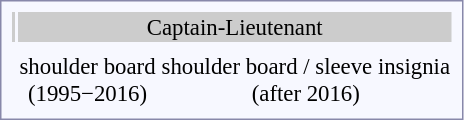<table style="border:1px solid #8888aa; text-align:center; background-color:#f7f8ff; padding:5px; font-size:95%; margin: 0px 12px 12px 0px;">
<tr bgcolor="#CCCCCC">
<td></td>
<td colspan=3>Captain-Lieutenant</td>
</tr>
<tr>
<td></td>
<td></td>
<td></td>
<td></td>
</tr>
<tr>
<td></td>
<td>shoulder board<br>(1995−2016)</td>
<td colspan=2>shoulder board / sleeve insignia <br>(after 2016)</td>
</tr>
</table>
